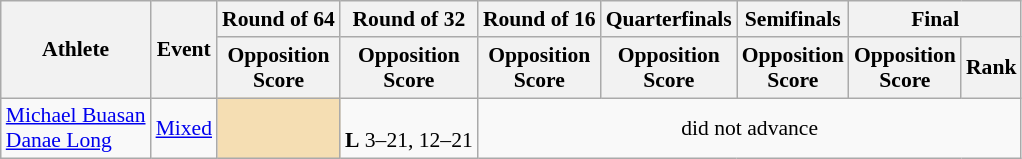<table class="wikitable" border="1" style="font-size:90%">
<tr>
<th rowspan=2>Athlete</th>
<th rowspan=2>Event</th>
<th>Round of 64</th>
<th>Round of 32</th>
<th>Round of 16</th>
<th>Quarterfinals</th>
<th>Semifinals</th>
<th colspan=2>Final</th>
</tr>
<tr>
<th>Opposition<br>Score</th>
<th>Opposition<br>Score</th>
<th>Opposition<br>Score</th>
<th>Opposition<br>Score</th>
<th>Opposition<br>Score</th>
<th>Opposition<br>Score</th>
<th>Rank</th>
</tr>
<tr>
<td><a href='#'>Michael Buasan</a> <br> <a href='#'>Danae Long</a></td>
<td><a href='#'>Mixed</a></td>
<td bgcolor=wheat></td>
<td align=center><br><strong>L</strong> 3–21, 12–21</td>
<td align=center colspan=5>did not advance</td>
</tr>
</table>
